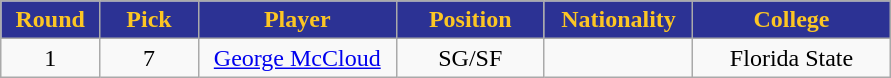<table class="wikitable sortable sortable">
<tr>
<th style="background:#2C3294; color:#fcc624" width="10%">Round</th>
<th style="background:#2C3294; color:#fcc624" width="10%">Pick</th>
<th style="background:#2C3294; color:#fcc624" width="20%">Player</th>
<th style="background:#2C3294; color:#fcc624" width="15%">Position</th>
<th style="background:#2C3294; color:#fcc624" width="15%">Nationality</th>
<th style="background:#2C3294; color:#fcc624" width="20%">College</th>
</tr>
<tr style="text-align: center">
<td>1</td>
<td>7</td>
<td><a href='#'>George McCloud</a></td>
<td>SG/SF</td>
<td></td>
<td>Florida State</td>
</tr>
</table>
